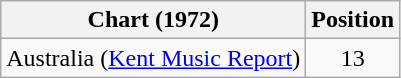<table class="wikitable">
<tr>
<th>Chart (1972)</th>
<th>Position</th>
</tr>
<tr>
<td>Australia (<a href='#'>Kent Music Report</a>)</td>
<td style="text-align:center;">13</td>
</tr>
</table>
